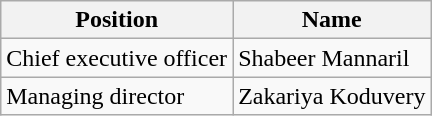<table class="wikitable">
<tr>
<th>Position</th>
<th>Name</th>
</tr>
<tr>
<td>Chief executive officer</td>
<td> Shabeer Mannaril</td>
</tr>
<tr>
<td>Managing director</td>
<td> Zakariya Koduvery</td>
</tr>
</table>
